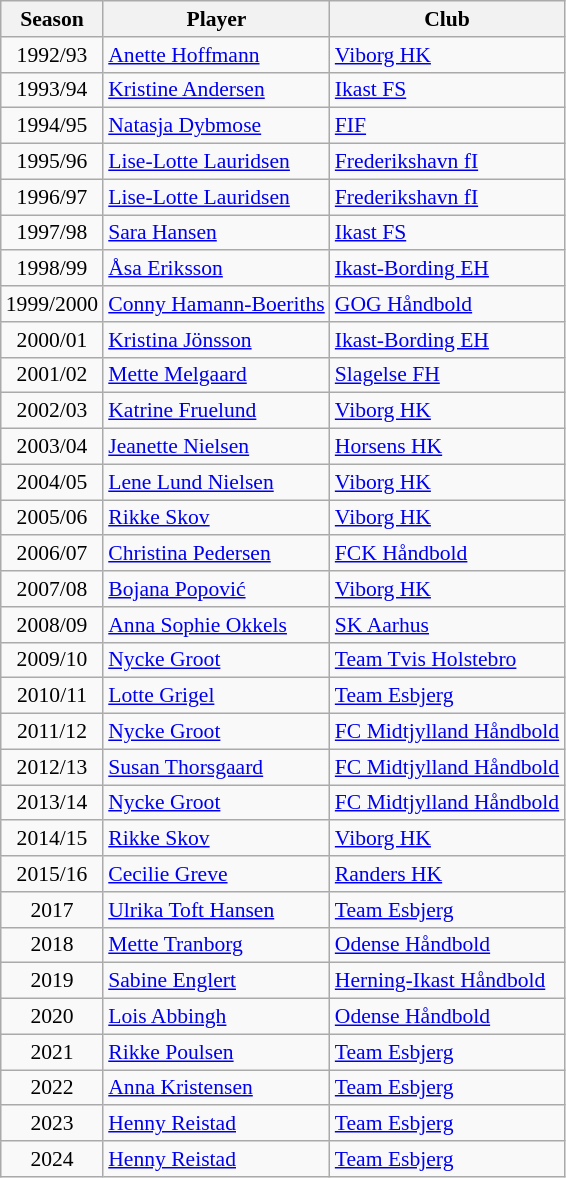<table class="wikitable" style="font-size: 90%">
<tr>
<th>Season</th>
<th>Player</th>
<th>Club</th>
</tr>
<tr>
<td align=center>1992/93</td>
<td> <a href='#'>Anette Hoffmann</a></td>
<td><a href='#'>Viborg HK</a></td>
</tr>
<tr>
<td align=center>1993/94</td>
<td> <a href='#'>Kristine Andersen</a></td>
<td><a href='#'>Ikast FS</a></td>
</tr>
<tr>
<td align=center>1994/95</td>
<td> <a href='#'>Natasja Dybmose</a></td>
<td><a href='#'>FIF</a></td>
</tr>
<tr>
<td align=center>1995/96</td>
<td> <a href='#'>Lise-Lotte Lauridsen</a></td>
<td><a href='#'>Frederikshavn fI</a></td>
</tr>
<tr>
<td align=center>1996/97</td>
<td> <a href='#'>Lise-Lotte Lauridsen</a></td>
<td><a href='#'>Frederikshavn fI</a></td>
</tr>
<tr>
<td align=center>1997/98</td>
<td> <a href='#'>Sara Hansen</a></td>
<td><a href='#'>Ikast FS</a></td>
</tr>
<tr>
<td align=center>1998/99</td>
<td> <a href='#'>Åsa Eriksson</a></td>
<td><a href='#'>Ikast-Bording EH</a></td>
</tr>
<tr>
<td align=center>1999/2000</td>
<td> <a href='#'>Conny Hamann-Boeriths</a></td>
<td><a href='#'>GOG Håndbold</a></td>
</tr>
<tr>
<td align=center>2000/01</td>
<td> <a href='#'>Kristina Jönsson</a></td>
<td><a href='#'>Ikast-Bording EH</a></td>
</tr>
<tr>
<td align=center>2001/02</td>
<td> <a href='#'>Mette Melgaard</a></td>
<td><a href='#'>Slagelse FH</a></td>
</tr>
<tr>
<td align=center>2002/03</td>
<td> <a href='#'>Katrine Fruelund</a></td>
<td><a href='#'>Viborg HK</a></td>
</tr>
<tr>
<td align=center>2003/04</td>
<td> <a href='#'>Jeanette Nielsen</a></td>
<td><a href='#'>Horsens HK</a></td>
</tr>
<tr>
<td align=center>2004/05</td>
<td> <a href='#'>Lene Lund Nielsen</a></td>
<td><a href='#'>Viborg HK</a></td>
</tr>
<tr>
<td align=center>2005/06</td>
<td> <a href='#'>Rikke Skov</a></td>
<td><a href='#'>Viborg HK</a></td>
</tr>
<tr>
<td align=center>2006/07</td>
<td> <a href='#'>Christina Pedersen</a></td>
<td><a href='#'>FCK Håndbold</a></td>
</tr>
<tr>
<td align=center>2007/08</td>
<td> <a href='#'>Bojana Popović</a></td>
<td><a href='#'>Viborg HK</a></td>
</tr>
<tr>
<td align=center>2008/09</td>
<td> <a href='#'>Anna Sophie Okkels</a></td>
<td><a href='#'>SK Aarhus</a></td>
</tr>
<tr>
<td align=center>2009/10</td>
<td> <a href='#'>Nycke Groot</a></td>
<td><a href='#'>Team Tvis Holstebro</a></td>
</tr>
<tr>
<td align=center>2010/11</td>
<td> <a href='#'>Lotte Grigel</a></td>
<td><a href='#'>Team Esbjerg</a></td>
</tr>
<tr>
<td align=center>2011/12</td>
<td> <a href='#'>Nycke Groot</a></td>
<td><a href='#'>FC Midtjylland Håndbold</a></td>
</tr>
<tr>
<td align=center>2012/13</td>
<td> <a href='#'>Susan Thorsgaard</a></td>
<td><a href='#'>FC Midtjylland Håndbold</a></td>
</tr>
<tr>
<td align=center>2013/14</td>
<td> <a href='#'>Nycke Groot</a></td>
<td><a href='#'>FC Midtjylland Håndbold</a></td>
</tr>
<tr>
<td align=center>2014/15</td>
<td> <a href='#'>Rikke Skov</a></td>
<td><a href='#'>Viborg HK</a></td>
</tr>
<tr>
<td align=center>2015/16</td>
<td> <a href='#'>Cecilie Greve</a></td>
<td><a href='#'>Randers HK</a></td>
</tr>
<tr>
<td align=center>2017</td>
<td> <a href='#'>Ulrika Toft Hansen</a></td>
<td><a href='#'>Team Esbjerg</a></td>
</tr>
<tr>
<td align=center>2018</td>
<td> <a href='#'>Mette Tranborg</a></td>
<td><a href='#'>Odense Håndbold</a></td>
</tr>
<tr>
<td align=center>2019</td>
<td> <a href='#'>Sabine Englert</a></td>
<td><a href='#'>Herning-Ikast Håndbold</a></td>
</tr>
<tr>
<td align=center>2020</td>
<td> <a href='#'>Lois Abbingh</a></td>
<td><a href='#'>Odense Håndbold</a></td>
</tr>
<tr>
<td align=center>2021</td>
<td> <a href='#'>Rikke Poulsen</a></td>
<td><a href='#'>Team Esbjerg</a></td>
</tr>
<tr>
<td align=center>2022</td>
<td> <a href='#'>Anna Kristensen</a></td>
<td><a href='#'>Team Esbjerg</a></td>
</tr>
<tr>
<td align=center>2023</td>
<td> <a href='#'>Henny Reistad</a></td>
<td><a href='#'>Team Esbjerg</a></td>
</tr>
<tr>
<td align=center>2024</td>
<td> <a href='#'>Henny Reistad</a></td>
<td><a href='#'>Team Esbjerg</a></td>
</tr>
</table>
